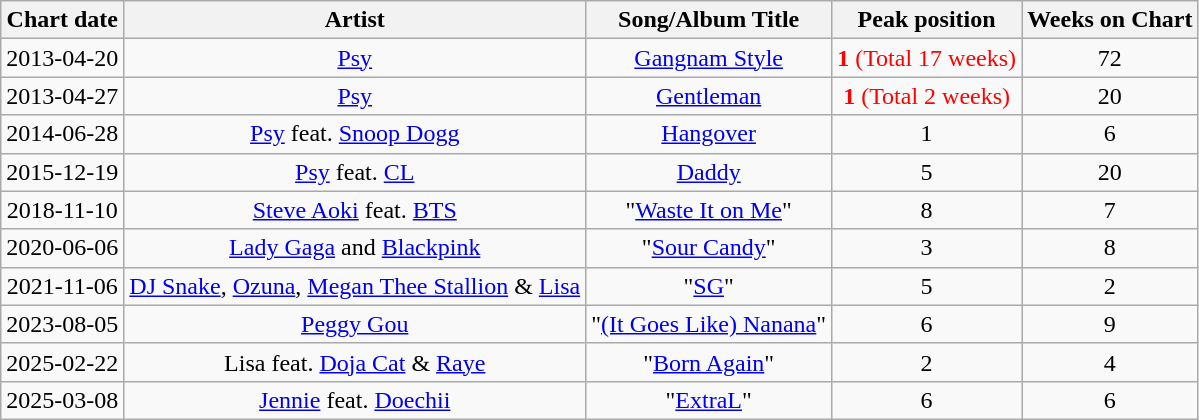<table class="wikitable sortable" style="text-align:center">
<tr>
<th>Chart date</th>
<th>Artist</th>
<th>Song/Album Title</th>
<th>Peak position</th>
<th>Weeks on Chart</th>
</tr>
<tr>
<td>2013-04-20</td>
<td><a href='#'>Psy</a></td>
<td><a href='#'>Gangnam Style</a></td>
<td style="color:red"><strong>1</strong> (Total 17 weeks)</td>
<td>72</td>
</tr>
<tr>
<td>2013-04-27</td>
<td><a href='#'>Psy</a></td>
<td><a href='#'>Gentleman</a></td>
<td style="color:red"><strong>1</strong> (Total 2 weeks)</td>
<td>20</td>
</tr>
<tr>
<td>2014-06-28</td>
<td><a href='#'>Psy</a> feat. <a href='#'>Snoop Dogg</a></td>
<td><a href='#'>Hangover</a></td>
<td>1</td>
<td>6</td>
</tr>
<tr>
<td>2015-12-19</td>
<td><a href='#'>Psy</a> feat. <a href='#'>CL</a></td>
<td><a href='#'>Daddy</a></td>
<td>5</td>
<td>20</td>
</tr>
<tr>
<td>2018-11-10</td>
<td><a href='#'>Steve Aoki</a> feat. <a href='#'>BTS</a></td>
<td>"<a href='#'>Waste It on Me</a>"</td>
<td>8</td>
<td>7</td>
</tr>
<tr>
<td>2020-06-06</td>
<td><a href='#'>Lady Gaga</a> and <a href='#'>Blackpink</a></td>
<td>"<a href='#'>Sour Candy</a>"</td>
<td>3</td>
<td>8</td>
</tr>
<tr>
<td>2021-11-06</td>
<td><a href='#'>DJ Snake</a>, <a href='#'>Ozuna</a>, <a href='#'>Megan Thee Stallion</a> & <a href='#'>Lisa</a></td>
<td>"<a href='#'>SG</a>"</td>
<td>5</td>
<td>2</td>
</tr>
<tr>
<td>2023-08-05</td>
<td><a href='#'>Peggy Gou</a></td>
<td>"<a href='#'>(It Goes Like) Nanana</a>"</td>
<td>6</td>
<td>9</td>
</tr>
<tr>
<td>2025-02-22</td>
<td>Lisa feat. <a href='#'>Doja Cat</a> & <a href='#'>Raye</a></td>
<td>"<a href='#'>Born Again</a>"</td>
<td>2</td>
<td>4</td>
</tr>
<tr>
<td>2025-03-08</td>
<td><a href='#'>Jennie</a> feat. <a href='#'>Doechii</a></td>
<td>"<a href='#'>ExtraL</a>"</td>
<td>6</td>
<td>6</td>
</tr>
</table>
